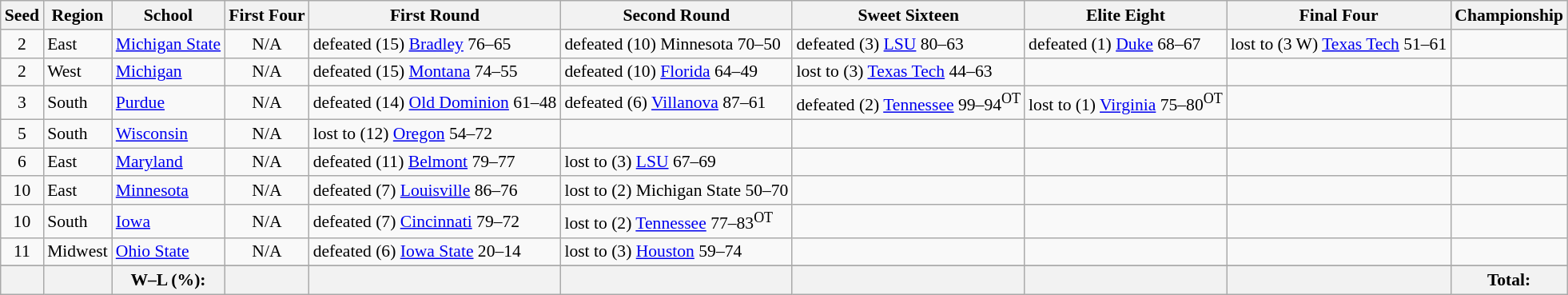<table class="sortable wikitable" style="white-space:nowrap; font-size:90%">
<tr>
<th>Seed</th>
<th>Region</th>
<th>School</th>
<th>First Four</th>
<th>First Round</th>
<th>Second Round</th>
<th>Sweet Sixteen</th>
<th>Elite Eight</th>
<th>Final Four</th>
<th>Championship</th>
</tr>
<tr>
<td align=center>2</td>
<td>East</td>
<td><a href='#'>Michigan State</a></td>
<td align=center>N/A</td>
<td>defeated (15) <a href='#'>Bradley</a> 76–65</td>
<td>defeated (10) Minnesota 70–50</td>
<td>defeated (3) <a href='#'>LSU</a> 80–63</td>
<td>defeated (1) <a href='#'>Duke</a> 68–67</td>
<td>lost to (3 W) <a href='#'>Texas Tech</a> 51–61</td>
<td></td>
</tr>
<tr>
<td align=center>2</td>
<td>West</td>
<td><a href='#'>Michigan</a></td>
<td align=center>N/A</td>
<td>defeated (15) <a href='#'>Montana</a> 74–55</td>
<td>defeated (10) <a href='#'>Florida</a> 64–49</td>
<td>lost to (3) <a href='#'>Texas Tech</a> 44–63</td>
<td></td>
<td></td>
<td></td>
</tr>
<tr>
<td align=center>3</td>
<td>South</td>
<td><a href='#'>Purdue</a></td>
<td align=center>N/A</td>
<td>defeated (14) <a href='#'>Old Dominion</a> 61–48</td>
<td>defeated (6) <a href='#'>Villanova</a> 87–61</td>
<td>defeated (2) <a href='#'>Tennessee</a> 99–94<sup>OT</sup></td>
<td>lost to (1) <a href='#'>Virginia</a> 75–80<sup>OT</sup></td>
<td></td>
<td></td>
</tr>
<tr>
<td align=center>5</td>
<td>South</td>
<td><a href='#'>Wisconsin</a></td>
<td align=center>N/A</td>
<td>lost to (12) <a href='#'>Oregon</a> 54–72</td>
<td></td>
<td></td>
<td></td>
<td></td>
<td></td>
</tr>
<tr>
<td align=center>6</td>
<td>East</td>
<td><a href='#'>Maryland</a></td>
<td align=center>N/A</td>
<td>defeated (11) <a href='#'>Belmont</a> 79–77</td>
<td>lost to (3) <a href='#'>LSU</a> 67–69</td>
<td></td>
<td></td>
<td></td>
<td></td>
</tr>
<tr>
<td align=center>10</td>
<td>East</td>
<td><a href='#'>Minnesota</a></td>
<td align=center>N/A</td>
<td>defeated (7) <a href='#'>Louisville</a> 86–76</td>
<td>lost to (2) Michigan State 50–70</td>
<td></td>
<td></td>
<td></td>
<td></td>
</tr>
<tr>
<td align=center>10</td>
<td>South</td>
<td><a href='#'>Iowa</a></td>
<td align=center>N/A</td>
<td>defeated (7) <a href='#'>Cincinnati</a> 79–72</td>
<td>lost to (2) <a href='#'>Tennessee</a> 77–83<sup>OT</sup></td>
<td></td>
<td></td>
<td></td>
<td></td>
</tr>
<tr>
<td align=center>11</td>
<td>Midwest</td>
<td><a href='#'>Ohio State</a></td>
<td align=center>N/A</td>
<td>defeated (6) <a href='#'>Iowa State</a> 20–14</td>
<td>lost to (3) <a href='#'>Houston</a> 59–74</td>
<td></td>
<td></td>
<td></td>
<td></td>
</tr>
<tr>
</tr>
<tr>
<th></th>
<th></th>
<th>W–L (%):</th>
<th></th>
<th></th>
<th></th>
<th></th>
<th></th>
<th></th>
<th> Total: </th>
</tr>
</table>
